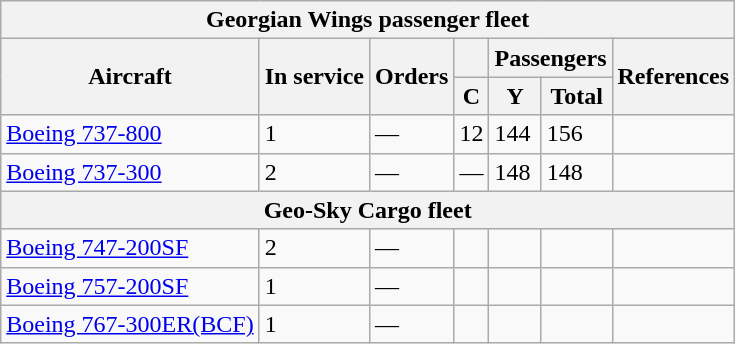<table class="wikitable">
<tr>
<th colspan="7">Georgian Wings passenger fleet</th>
</tr>
<tr>
<th rowspan="2">Aircraft</th>
<th rowspan="2">In service</th>
<th rowspan="2">Orders</th>
<th></th>
<th colspan="2">Passengers</th>
<th rowspan="2">References</th>
</tr>
<tr>
<th>C</th>
<th>Y</th>
<th>Total</th>
</tr>
<tr>
<td><a href='#'>Boeing 737-800</a></td>
<td>1</td>
<td>—</td>
<td>12</td>
<td>144</td>
<td>156</td>
<td></td>
</tr>
<tr>
<td><a href='#'>Boeing 737-300</a></td>
<td>2</td>
<td>—</td>
<td>—</td>
<td>148</td>
<td>148</td>
<td></td>
</tr>
<tr>
<th colspan="7">Geo-Sky Cargo fleet</th>
</tr>
<tr>
<td><a href='#'>Boeing 747-200SF</a></td>
<td>2</td>
<td>—</td>
<td></td>
<td></td>
<td></td>
<td></td>
</tr>
<tr>
<td><a href='#'>Boeing 757-200SF</a></td>
<td>1</td>
<td>—</td>
<td></td>
<td></td>
<td></td>
<td></td>
</tr>
<tr>
<td><a href='#'>Boeing 767-300ER(BCF)</a></td>
<td>1</td>
<td>—</td>
<td></td>
<td></td>
<td></td>
<td></td>
</tr>
</table>
